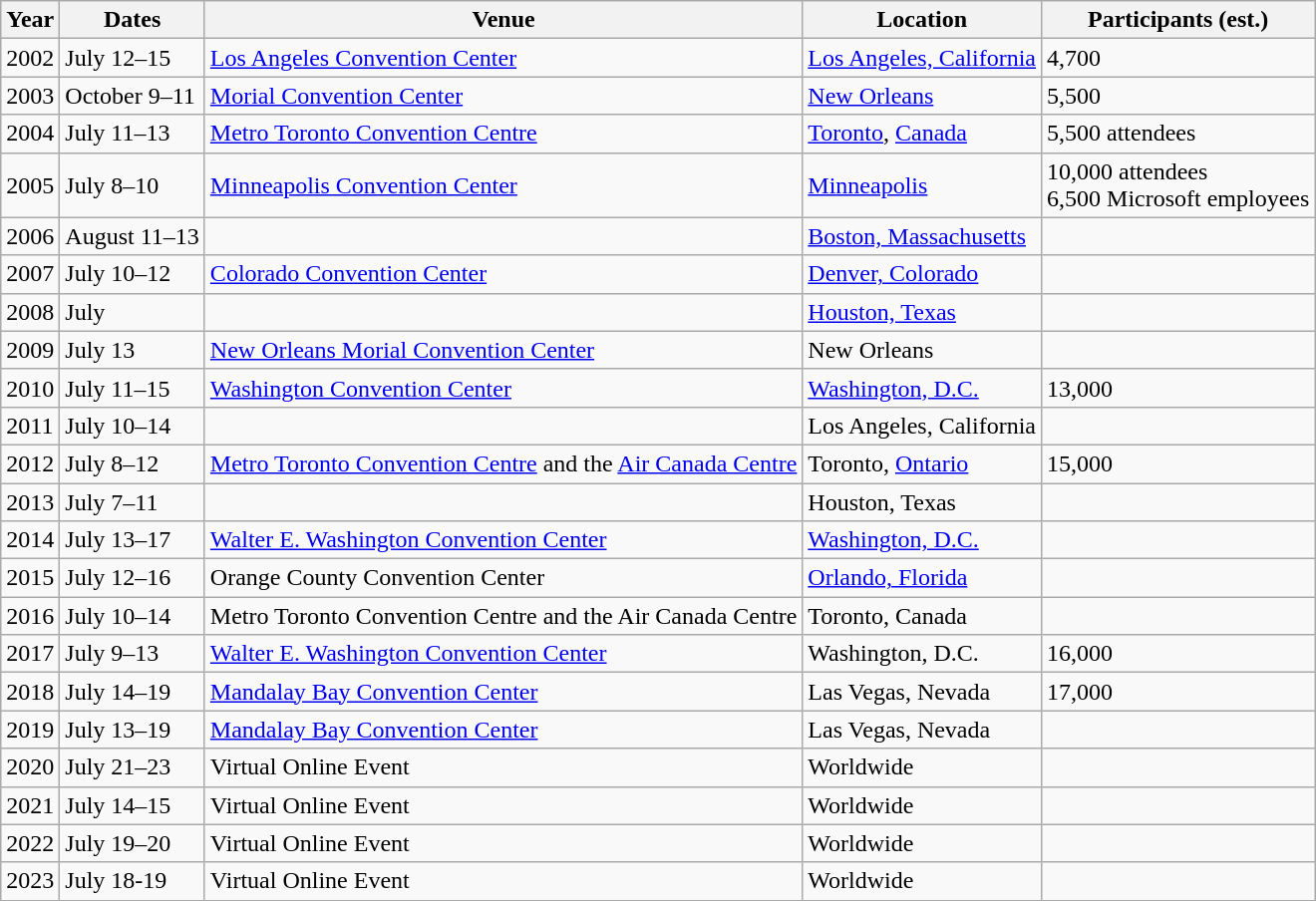<table class="wikitable">
<tr>
<th>Year</th>
<th>Dates</th>
<th>Venue</th>
<th>Location</th>
<th>Participants (est.)</th>
</tr>
<tr>
<td>2002</td>
<td>July 12–15</td>
<td><a href='#'>Los Angeles Convention Center</a></td>
<td><a href='#'>Los Angeles, California</a></td>
<td>4,700</td>
</tr>
<tr>
<td>2003</td>
<td>October 9–11</td>
<td><a href='#'>Morial Convention Center</a></td>
<td><a href='#'>New Orleans</a></td>
<td>5,500</td>
</tr>
<tr>
<td>2004</td>
<td>July 11–13</td>
<td><a href='#'>Metro Toronto Convention Centre</a></td>
<td><a href='#'>Toronto</a>, <a href='#'>Canada</a></td>
<td>5,500 attendees</td>
</tr>
<tr>
<td>2005</td>
<td>July 8–10</td>
<td><a href='#'>Minneapolis Convention Center</a></td>
<td><a href='#'>Minneapolis</a></td>
<td>10,000 attendees<br>6,500 Microsoft employees</td>
</tr>
<tr>
<td>2006</td>
<td>August 11–13</td>
<td></td>
<td><a href='#'>Boston, Massachusetts</a></td>
<td></td>
</tr>
<tr>
<td>2007</td>
<td>July 10–12</td>
<td><a href='#'>Colorado Convention Center</a></td>
<td><a href='#'>Denver, Colorado</a></td>
<td></td>
</tr>
<tr>
<td>2008</td>
<td>July</td>
<td></td>
<td><a href='#'>Houston, Texas</a></td>
<td></td>
</tr>
<tr>
<td>2009</td>
<td>July 13</td>
<td><a href='#'>New Orleans Morial Convention Center</a></td>
<td>New Orleans</td>
<td></td>
</tr>
<tr>
<td>2010</td>
<td>July 11–15</td>
<td><a href='#'>Washington Convention Center</a></td>
<td><a href='#'>Washington, D.C.</a>  </td>
<td>13,000</td>
</tr>
<tr>
<td>2011</td>
<td>July 10–14</td>
<td></td>
<td>Los Angeles, California</td>
<td></td>
</tr>
<tr>
<td>2012</td>
<td>July 8–12</td>
<td><a href='#'>Metro Toronto Convention Centre</a> and the <a href='#'>Air Canada Centre</a></td>
<td>Toronto, <a href='#'>Ontario</a></td>
<td>15,000</td>
</tr>
<tr>
<td>2013</td>
<td>July 7–11</td>
<td></td>
<td>Houston, Texas</td>
<td></td>
</tr>
<tr>
<td>2014</td>
<td>July 13–17</td>
<td><a href='#'>Walter E. Washington Convention Center</a></td>
<td><a href='#'>Washington, D.C.</a></td>
<td></td>
</tr>
<tr>
<td>2015</td>
<td>July 12–16</td>
<td>Orange County Convention Center</td>
<td><a href='#'>Orlando, Florida</a></td>
<td></td>
</tr>
<tr>
<td>2016</td>
<td>July 10–14</td>
<td>Metro Toronto Convention Centre and the Air Canada Centre</td>
<td>Toronto, Canada</td>
<td></td>
</tr>
<tr>
<td>2017</td>
<td>July 9–13</td>
<td><a href='#'>Walter E. Washington Convention Center</a></td>
<td>Washington, D.C.</td>
<td>16,000</td>
</tr>
<tr>
<td>2018</td>
<td>July 14–19</td>
<td><a href='#'>Mandalay Bay Convention Center</a></td>
<td>Las Vegas, Nevada</td>
<td>17,000</td>
</tr>
<tr>
<td>2019</td>
<td>July 13–19</td>
<td><a href='#'>Mandalay Bay Convention Center</a></td>
<td>Las Vegas, Nevada</td>
<td></td>
</tr>
<tr>
<td>2020</td>
<td>July 21–23</td>
<td>Virtual Online Event</td>
<td>Worldwide</td>
<td></td>
</tr>
<tr>
<td>2021</td>
<td>July 14–15</td>
<td>Virtual Online Event</td>
<td>Worldwide</td>
<td></td>
</tr>
<tr>
<td>2022</td>
<td>July 19–20</td>
<td>Virtual Online Event</td>
<td>Worldwide</td>
<td></td>
</tr>
<tr>
<td>2023</td>
<td>July 18-19</td>
<td>Virtual Online Event</td>
<td>Worldwide</td>
<td></td>
</tr>
<tr>
</tr>
</table>
